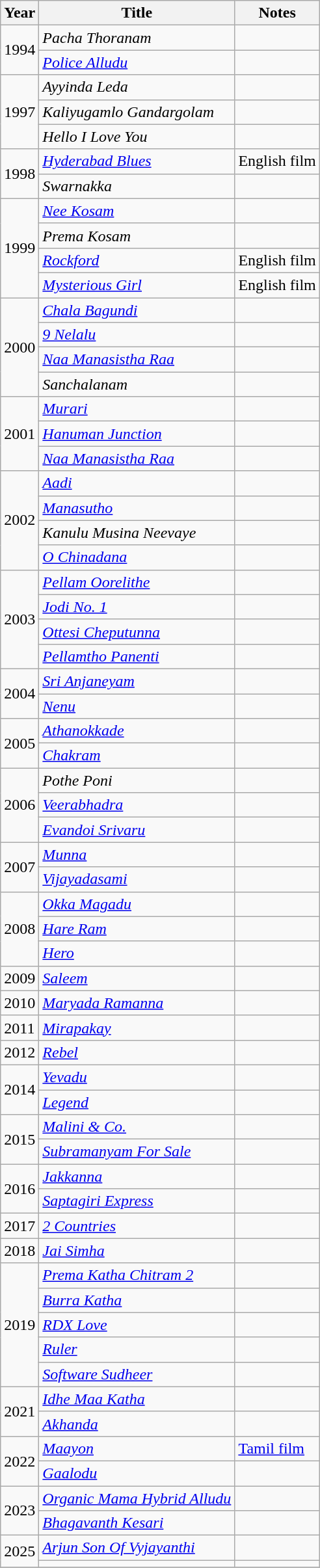<table class="wikitable sortable">
<tr>
<th>Year</th>
<th>Title</th>
<th>Notes</th>
</tr>
<tr>
<td rowspan="2">1994</td>
<td><em>Pacha Thoranam</em></td>
<td></td>
</tr>
<tr>
<td><em><a href='#'>Police Alludu</a></em></td>
<td></td>
</tr>
<tr>
<td rowspan="3">1997</td>
<td><em>Ayyinda Leda</em></td>
<td></td>
</tr>
<tr>
<td><em>Kaliyugamlo Gandargolam</em></td>
<td></td>
</tr>
<tr>
<td><em>Hello I Love You</em></td>
<td></td>
</tr>
<tr>
<td rowspan="2">1998</td>
<td><em><a href='#'>Hyderabad Blues</a></em></td>
<td>English film</td>
</tr>
<tr>
<td><em>Swarnakka</em></td>
<td></td>
</tr>
<tr>
<td rowspan="4">1999</td>
<td><em><a href='#'>Nee Kosam</a></em></td>
<td></td>
</tr>
<tr>
<td><em>Prema Kosam</em></td>
<td></td>
</tr>
<tr>
<td><em><a href='#'>Rockford</a></em></td>
<td>English film</td>
</tr>
<tr>
<td><em><a href='#'>Mysterious Girl</a></em></td>
<td>English film</td>
</tr>
<tr>
<td rowspan="4">2000</td>
<td><em><a href='#'>Chala Bagundi</a></em></td>
<td></td>
</tr>
<tr>
<td><em><a href='#'>9 Nelalu</a></em></td>
<td></td>
</tr>
<tr>
<td><em><a href='#'>Naa Manasistha Raa</a></em></td>
<td></td>
</tr>
<tr>
<td><em>Sanchalanam</em></td>
<td></td>
</tr>
<tr>
<td rowspan="3">2001</td>
<td><em><a href='#'>Murari</a></em></td>
<td></td>
</tr>
<tr>
<td><em><a href='#'>Hanuman Junction</a></em></td>
<td></td>
</tr>
<tr>
<td><em><a href='#'>Naa Manasistha Raa</a></em></td>
<td></td>
</tr>
<tr>
<td rowspan="4">2002</td>
<td><em><a href='#'>Aadi</a></em></td>
<td></td>
</tr>
<tr>
<td><em><a href='#'>Manasutho</a></em></td>
<td></td>
</tr>
<tr>
<td><em>Kanulu Musina Neevaye</em></td>
<td></td>
</tr>
<tr>
<td><em><a href='#'>O Chinadana</a></em></td>
<td></td>
</tr>
<tr>
<td rowspan="4">2003</td>
<td><em><a href='#'>Pellam Oorelithe</a></em></td>
<td></td>
</tr>
<tr>
<td><em><a href='#'>Jodi No. 1</a></em></td>
<td></td>
</tr>
<tr>
<td><em><a href='#'>Ottesi Cheputunna</a></em></td>
<td></td>
</tr>
<tr>
<td><em><a href='#'>Pellamtho Panenti</a></em></td>
<td></td>
</tr>
<tr>
<td rowspan="2">2004</td>
<td><em><a href='#'>Sri Anjaneyam</a></em></td>
<td></td>
</tr>
<tr>
<td><em><a href='#'>Nenu</a></em></td>
<td></td>
</tr>
<tr>
<td rowspan="2">2005</td>
<td><em><a href='#'>Athanokkade</a></em></td>
<td></td>
</tr>
<tr>
<td><em><a href='#'>Chakram</a></em></td>
<td></td>
</tr>
<tr>
<td rowspan="3">2006</td>
<td><em>Pothe Poni</em></td>
<td></td>
</tr>
<tr>
<td><em><a href='#'>Veerabhadra</a></em></td>
<td></td>
</tr>
<tr>
<td><em><a href='#'>Evandoi Srivaru</a></em></td>
<td></td>
</tr>
<tr>
<td rowspan="2">2007</td>
<td><em><a href='#'>Munna</a></em></td>
<td></td>
</tr>
<tr>
<td><em><a href='#'>Vijayadasami</a></em></td>
<td></td>
</tr>
<tr>
<td rowspan="3">2008</td>
<td><em><a href='#'>Okka Magadu</a></em></td>
<td></td>
</tr>
<tr>
<td><em><a href='#'>Hare Ram</a></em></td>
<td></td>
</tr>
<tr>
<td><em><a href='#'>Hero</a></em></td>
<td></td>
</tr>
<tr>
<td>2009</td>
<td><em><a href='#'>Saleem</a></em></td>
<td></td>
</tr>
<tr>
<td>2010</td>
<td><em><a href='#'>Maryada Ramanna</a></em></td>
<td></td>
</tr>
<tr>
<td>2011</td>
<td><em><a href='#'>Mirapakay</a></em></td>
<td></td>
</tr>
<tr>
<td>2012</td>
<td><em><a href='#'>Rebel</a></em></td>
<td></td>
</tr>
<tr>
<td rowspan="2">2014</td>
<td><em><a href='#'>Yevadu</a></em></td>
<td></td>
</tr>
<tr>
<td><em><a href='#'>Legend</a></em></td>
<td></td>
</tr>
<tr>
<td rowspan="2">2015</td>
<td><em><a href='#'>Malini & Co.</a></em></td>
<td></td>
</tr>
<tr>
<td><em><a href='#'>Subramanyam For Sale</a></em></td>
<td></td>
</tr>
<tr>
<td rowspan="2">2016</td>
<td><em><a href='#'>Jakkanna</a></em></td>
<td></td>
</tr>
<tr>
<td><em><a href='#'>Saptagiri Express</a></em></td>
<td></td>
</tr>
<tr>
<td>2017</td>
<td><em><a href='#'>2 Countries</a></em></td>
<td></td>
</tr>
<tr>
<td>2018</td>
<td><em><a href='#'>Jai Simha</a></em></td>
<td></td>
</tr>
<tr>
<td rowspan="5">2019</td>
<td><em><a href='#'>Prema Katha Chitram 2</a></em></td>
<td></td>
</tr>
<tr>
<td><em><a href='#'>Burra Katha</a></em></td>
<td></td>
</tr>
<tr>
<td><em><a href='#'>RDX Love</a></em></td>
<td></td>
</tr>
<tr>
<td><em><a href='#'>Ruler</a></em></td>
<td></td>
</tr>
<tr>
<td><em><a href='#'>Software Sudheer</a></em></td>
<td></td>
</tr>
<tr>
<td rowspan="2">2021</td>
<td><em><a href='#'>Idhe Maa Katha</a></em></td>
<td></td>
</tr>
<tr>
<td><em><a href='#'>Akhanda</a></em></td>
<td></td>
</tr>
<tr>
<td rowspan="2">2022</td>
<td><em><a href='#'>Maayon</a></em></td>
<td><a href='#'>Tamil film</a></td>
</tr>
<tr>
<td><em><a href='#'>Gaalodu</a></em></td>
<td></td>
</tr>
<tr>
<td rowspan="2">2023</td>
<td><em><a href='#'>Organic Mama Hybrid Alludu</a></em></td>
<td></td>
</tr>
<tr>
<td><em><a href='#'>Bhagavanth Kesari</a></em></td>
<td></td>
</tr>
<tr>
<td rowspan="2">2025</td>
<td><a href='#'><em>Arjun Son Of Vyjayanthi</em></a></td>
<td></td>
</tr>
<tr>
<td></td>
<td></td>
</tr>
<tr>
</tr>
</table>
